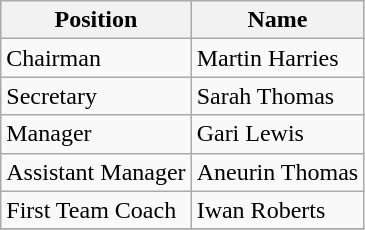<table class=wikitable>
<tr>
<th>Position</th>
<th>Name</th>
</tr>
<tr>
<td>Chairman</td>
<td> Martin Harries</td>
</tr>
<tr>
<td>Secretary</td>
<td> Sarah Thomas</td>
</tr>
<tr>
<td>Manager</td>
<td> Gari Lewis</td>
</tr>
<tr>
<td>Assistant Manager</td>
<td> Aneurin Thomas</td>
</tr>
<tr>
<td>First Team Coach</td>
<td> Iwan Roberts</td>
</tr>
<tr>
</tr>
</table>
